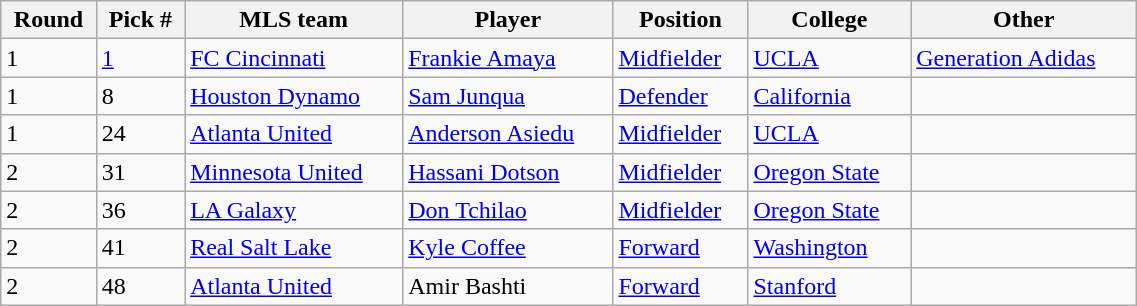<table class="wikitable sortable" style="width:60%">
<tr>
<th>Round</th>
<th>Pick #</th>
<th>MLS team</th>
<th>Player</th>
<th>Position</th>
<th>College</th>
<th>Other</th>
</tr>
<tr>
<td>1</td>
<td><a href='#'>1</a></td>
<td><a href='#'>FC Cincinnati</a></td>
<td><a href='#'>Frankie Amaya</a></td>
<td><a href='#'>Midfielder</a></td>
<td><a href='#'>UCLA</a></td>
<td><a href='#'>Generation Adidas</a></td>
</tr>
<tr>
<td>1</td>
<td>8</td>
<td><a href='#'>Houston Dynamo</a></td>
<td><a href='#'>Sam Junqua</a></td>
<td><a href='#'>Defender</a></td>
<td><a href='#'>California</a></td>
<td></td>
</tr>
<tr>
<td>1</td>
<td>24</td>
<td><a href='#'>Atlanta United</a></td>
<td><a href='#'>Anderson Asiedu</a></td>
<td><a href='#'>Midfielder</a></td>
<td><a href='#'>UCLA</a></td>
<td></td>
</tr>
<tr>
<td>2</td>
<td>31</td>
<td><a href='#'>Minnesota United</a></td>
<td><a href='#'>Hassani Dotson</a></td>
<td><a href='#'>Midfielder</a></td>
<td><a href='#'>Oregon State</a></td>
<td></td>
</tr>
<tr>
<td>2</td>
<td>36</td>
<td><a href='#'>LA Galaxy</a></td>
<td><a href='#'>Don Tchilao</a></td>
<td><a href='#'>Midfielder</a></td>
<td><a href='#'>Oregon State</a></td>
<td></td>
</tr>
<tr>
<td>2</td>
<td>41</td>
<td><a href='#'>Real Salt Lake</a></td>
<td><a href='#'>Kyle Coffee</a></td>
<td><a href='#'>Forward</a></td>
<td><a href='#'>Washington</a></td>
<td></td>
</tr>
<tr>
<td>2</td>
<td>48</td>
<td><a href='#'>Atlanta United</a></td>
<td>Amir Bashti</td>
<td><a href='#'>Forward</a></td>
<td><a href='#'>Stanford</a></td>
<td></td>
</tr>
</table>
